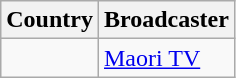<table class="wikitable">
<tr>
<th align=center>Country</th>
<th align=center>Broadcaster</th>
</tr>
<tr>
<td></td>
<td><a href='#'>Maori TV</a></td>
</tr>
</table>
